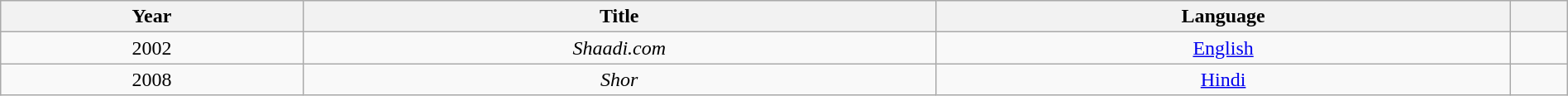<table class="wikitable"; sortable" style="width: 100%; text-align: center;">
<tr>
<th>Year</th>
<th>Title</th>
<th>Language</th>
<th class="unsortable" ></th>
</tr>
<tr>
<td>2002</td>
<td><em>Shaadi.com</em></td>
<td><a href='#'>English</a></td>
<td></td>
</tr>
<tr>
<td>2008</td>
<td><em>Shor</em></td>
<td><a href='#'>Hindi</a></td>
<td></td>
</tr>
</table>
